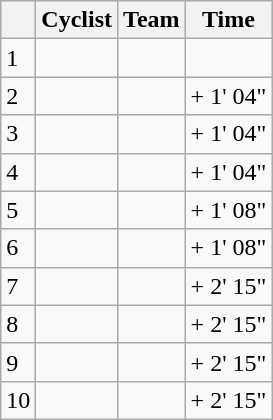<table class="wikitable">
<tr style="background:#ccccff;">
<th></th>
<th>Cyclist</th>
<th>Team</th>
<th>Time</th>
</tr>
<tr>
<td>1</td>
<td></td>
<td></td>
<td></td>
</tr>
<tr>
<td>2</td>
<td></td>
<td></td>
<td>+ 1' 04"</td>
</tr>
<tr>
<td>3</td>
<td></td>
<td></td>
<td>+ 1' 04"</td>
</tr>
<tr>
<td>4</td>
<td></td>
<td></td>
<td>+ 1' 04"</td>
</tr>
<tr>
<td>5</td>
<td></td>
<td></td>
<td>+ 1' 08"</td>
</tr>
<tr>
<td>6</td>
<td></td>
<td></td>
<td>+ 1' 08"</td>
</tr>
<tr>
<td>7</td>
<td></td>
<td></td>
<td>+ 2' 15"</td>
</tr>
<tr>
<td>8</td>
<td></td>
<td></td>
<td>+ 2' 15"</td>
</tr>
<tr>
<td>9</td>
<td></td>
<td></td>
<td>+ 2' 15"</td>
</tr>
<tr>
<td>10</td>
<td></td>
<td></td>
<td>+ 2' 15"</td>
</tr>
</table>
